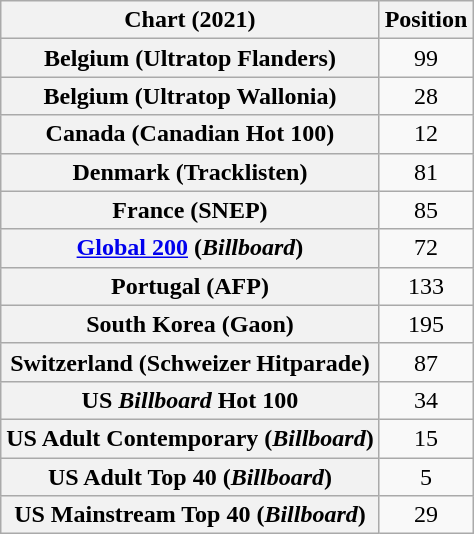<table class="wikitable sortable plainrowheaders" style="text-align:center">
<tr>
<th scope="col">Chart (2021)</th>
<th scope="col">Position</th>
</tr>
<tr>
<th scope="row">Belgium (Ultratop Flanders)</th>
<td>99</td>
</tr>
<tr>
<th scope="row">Belgium (Ultratop Wallonia)</th>
<td>28</td>
</tr>
<tr>
<th scope="row">Canada (Canadian Hot 100)</th>
<td>12</td>
</tr>
<tr>
<th scope="row">Denmark (Tracklisten)</th>
<td>81</td>
</tr>
<tr>
<th scope="row">France (SNEP)</th>
<td>85</td>
</tr>
<tr>
<th scope="row"><a href='#'>Global 200</a> (<em>Billboard</em>)</th>
<td>72</td>
</tr>
<tr>
<th scope="row">Portugal (AFP)</th>
<td>133</td>
</tr>
<tr>
<th scope="row">South Korea (Gaon)</th>
<td>195</td>
</tr>
<tr>
<th scope="row">Switzerland (Schweizer Hitparade)</th>
<td>87</td>
</tr>
<tr>
<th scope="row">US <em>Billboard</em> Hot 100</th>
<td>34</td>
</tr>
<tr>
<th scope="row">US Adult Contemporary (<em>Billboard</em>)</th>
<td>15</td>
</tr>
<tr>
<th scope="row">US Adult Top 40 (<em>Billboard</em>)</th>
<td>5</td>
</tr>
<tr>
<th scope="row">US Mainstream Top 40 (<em>Billboard</em>)</th>
<td>29</td>
</tr>
</table>
